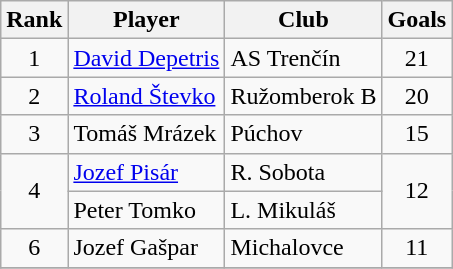<table class="wikitable" style="text-align:center">
<tr>
<th>Rank</th>
<th>Player</th>
<th>Club</th>
<th>Goals</th>
</tr>
<tr>
<td rowspan="1">1</td>
<td align="left"> <a href='#'>David Depetris</a></td>
<td align="left">AS Trenčín</td>
<td>21</td>
</tr>
<tr>
<td rowspan="1">2</td>
<td align="left"> <a href='#'>Roland Števko</a></td>
<td align="left">Ružomberok B</td>
<td>20</td>
</tr>
<tr>
<td rowspan="1">3</td>
<td align="left"> Tomáš Mrázek</td>
<td align="left">Púchov</td>
<td>15</td>
</tr>
<tr>
<td rowspan="2">4</td>
<td align="left"> <a href='#'>Jozef Pisár</a></td>
<td align="left">R. Sobota</td>
<td rowspan="2">12</td>
</tr>
<tr>
<td align="left"> Peter Tomko</td>
<td align="left">L. Mikuláš</td>
</tr>
<tr>
<td rowspan="1">6</td>
<td align="left"> Jozef Gašpar</td>
<td align="left">Michalovce</td>
<td>11</td>
</tr>
<tr>
</tr>
</table>
